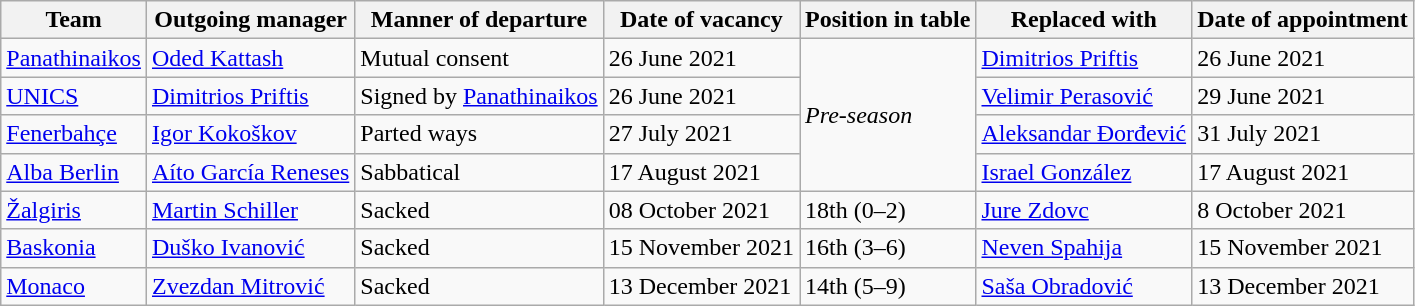<table class="wikitable sortable">
<tr>
<th>Team</th>
<th>Outgoing manager</th>
<th>Manner of departure</th>
<th>Date of vacancy</th>
<th>Position in table</th>
<th>Replaced with</th>
<th>Date of appointment</th>
</tr>
<tr>
<td> <a href='#'>Panathinaikos</a></td>
<td> <a href='#'>Oded Kattash</a></td>
<td>Mutual consent</td>
<td>26 June 2021</td>
<td rowspan=4><em>Pre-season</em></td>
<td> <a href='#'>Dimitrios Priftis</a></td>
<td>26 June 2021</td>
</tr>
<tr>
<td> <a href='#'>UNICS</a></td>
<td> <a href='#'>Dimitrios Priftis</a></td>
<td>Signed by <a href='#'>Panathinaikos</a></td>
<td>26 June 2021</td>
<td> <a href='#'>Velimir Perasović</a></td>
<td>29 June 2021</td>
</tr>
<tr>
<td> <a href='#'>Fenerbahçe</a></td>
<td> <a href='#'>Igor Kokoškov</a></td>
<td>Parted ways</td>
<td>27 July 2021</td>
<td> <a href='#'>Aleksandar Đorđević</a></td>
<td>31 July 2021</td>
</tr>
<tr>
<td> <a href='#'>Alba Berlin</a></td>
<td> <a href='#'>Aíto García Reneses</a></td>
<td>Sabbatical</td>
<td>17 August 2021</td>
<td> <a href='#'>Israel González</a></td>
<td>17 August 2021</td>
</tr>
<tr>
<td> <a href='#'>Žalgiris</a></td>
<td> <a href='#'>Martin Schiller</a></td>
<td>Sacked</td>
<td>08 October 2021</td>
<td>18th (0–2)</td>
<td> <a href='#'>Jure Zdovc</a></td>
<td>8 October 2021</td>
</tr>
<tr>
<td> <a href='#'>Baskonia</a></td>
<td> <a href='#'>Duško Ivanović</a></td>
<td>Sacked</td>
<td>15 November 2021</td>
<td>16th (3–6)</td>
<td> <a href='#'>Neven Spahija</a></td>
<td>15 November 2021</td>
</tr>
<tr>
<td> <a href='#'>Monaco</a></td>
<td> <a href='#'>Zvezdan Mitrović</a></td>
<td>Sacked</td>
<td>13 December 2021</td>
<td>14th (5–9)</td>
<td> <a href='#'>Saša Obradović</a></td>
<td>13 December 2021</td>
</tr>
</table>
